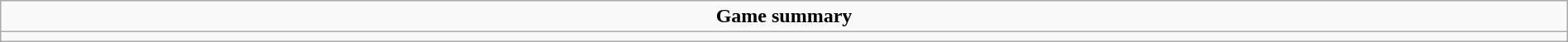<table role="presentation" class="wikitable mw-collapsible autocollapse" width=100%>
<tr>
<td align=center><strong>Game summary</strong></td>
</tr>
<tr>
<td></td>
</tr>
</table>
